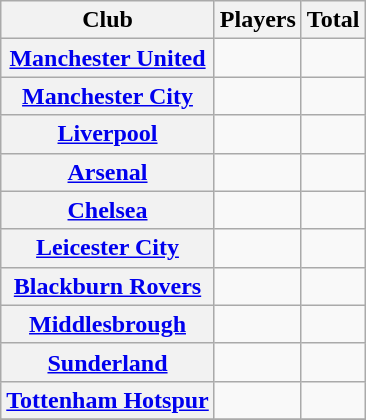<table class="sortable wikitable plainrowheaders">
<tr>
<th scope="col">Club</th>
<th scope="col">Players</th>
<th scope="col">Total</th>
</tr>
<tr>
<th scope="row"><a href='#'>Manchester United</a></th>
<td align="center"></td>
<td align="center"></td>
</tr>
<tr>
<th scope="row"><a href='#'>Manchester City</a></th>
<td align="center"></td>
<td align="center"></td>
</tr>
<tr>
<th scope="row"><a href='#'>Liverpool</a></th>
<td align="center"></td>
<td align="center"></td>
</tr>
<tr>
<th scope="row"><a href='#'>Arsenal</a></th>
<td align="center"></td>
<td align="center"></td>
</tr>
<tr>
<th scope="row"><a href='#'>Chelsea</a></th>
<td align="center"></td>
<td align="center"></td>
</tr>
<tr>
<th scope="row"><a href='#'>Leicester City</a></th>
<td align="center"></td>
<td align="center"></td>
</tr>
<tr>
<th scope="row"><a href='#'>Blackburn Rovers</a></th>
<td align="center"></td>
<td align="center"></td>
</tr>
<tr>
<th scope="row"><a href='#'>Middlesbrough</a></th>
<td align="center"></td>
<td align="center"></td>
</tr>
<tr>
<th scope="row"><a href='#'>Sunderland</a></th>
<td align="center"></td>
<td align="center"></td>
</tr>
<tr>
<th scope="row"><a href='#'>Tottenham Hotspur</a></th>
<td align="center"></td>
<td align="center"></td>
</tr>
<tr>
</tr>
</table>
